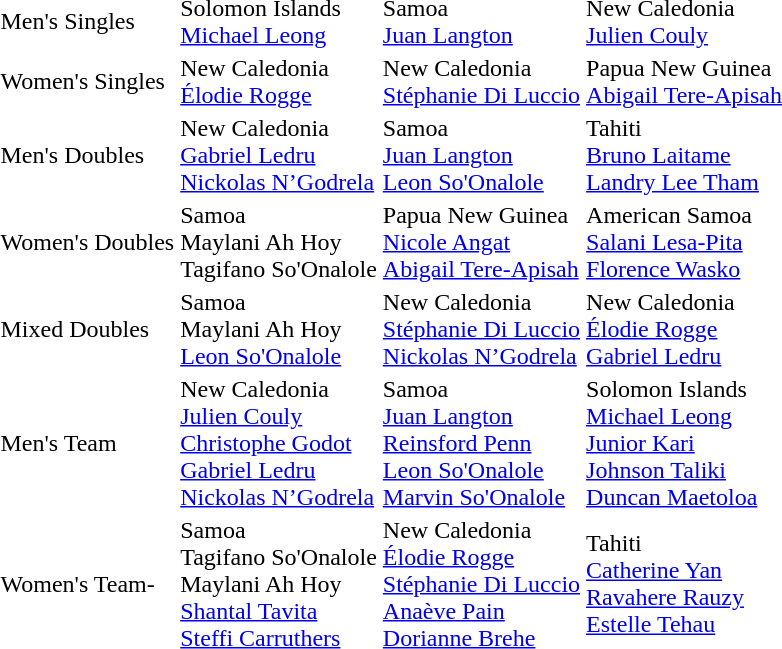<table>
<tr>
<td>Men's Singles</td>
<td> Solomon Islands<br><a href='#'>Michael Leong</a></td>
<td> Samoa<br><a href='#'>Juan Langton</a></td>
<td> New Caledonia<br><a href='#'>Julien Couly</a></td>
</tr>
<tr>
<td>Women's Singles</td>
<td> New Caledonia<br><a href='#'>Élodie Rogge</a></td>
<td> New Caledonia<br><a href='#'>Stéphanie Di Luccio</a></td>
<td> Papua New Guinea<br><a href='#'>Abigail Tere-Apisah</a></td>
</tr>
<tr>
<td>Men's Doubles</td>
<td> New Caledonia<br><a href='#'>Gabriel Ledru</a><br><a href='#'>Nickolas N’Godrela</a></td>
<td> Samoa<br><a href='#'>Juan Langton</a><br><a href='#'>Leon So'Onalole</a></td>
<td> Tahiti<br><a href='#'>Bruno Laitame</a><br><a href='#'>Landry Lee Tham</a></td>
</tr>
<tr>
<td>Women's Doubles</td>
<td> Samoa<br>Maylani Ah Hoy<br>Tagifano So'Onalole</td>
<td> Papua New Guinea<br><a href='#'>Nicole Angat</a><br><a href='#'>Abigail Tere-Apisah</a></td>
<td> American Samoa<br><a href='#'>Salani Lesa-Pita</a><br><a href='#'>Florence Wasko</a></td>
</tr>
<tr>
<td>Mixed Doubles</td>
<td> Samoa<br>Maylani Ah Hoy<br><a href='#'>Leon So'Onalole</a></td>
<td> New Caledonia<br><a href='#'>Stéphanie Di Luccio</a><br><a href='#'>Nickolas N’Godrela</a></td>
<td> New Caledonia<br><a href='#'>Élodie Rogge</a><br><a href='#'>Gabriel Ledru</a></td>
</tr>
<tr>
<td>Men's Team</td>
<td> New Caledonia<br><a href='#'>Julien Couly</a><br><a href='#'>Christophe Godot</a><br><a href='#'>Gabriel Ledru</a><br><a href='#'>Nickolas N’Godrela</a></td>
<td> Samoa<br><a href='#'>Juan Langton</a><br><a href='#'>Reinsford Penn</a><br><a href='#'>Leon So'Onalole</a><br><a href='#'>Marvin So'Onalole</a></td>
<td> Solomon Islands<br><a href='#'>Michael Leong</a><br><a href='#'>Junior Kari</a><br><a href='#'>Johnson Taliki</a><br><a href='#'>Duncan Maetoloa</a></td>
</tr>
<tr>
<td>Women's Team-</td>
<td> Samoa<br>Tagifano So'Onalole<br>Maylani Ah Hoy<br><a href='#'>Shantal Tavita</a><br><a href='#'>Steffi Carruthers</a></td>
<td> New Caledonia<br><a href='#'>Élodie Rogge</a><br><a href='#'>Stéphanie Di Luccio</a><br><a href='#'>Anaève Pain</a><br><a href='#'>Dorianne Brehe</a></td>
<td> Tahiti<br><a href='#'>Catherine Yan</a><br><a href='#'>Ravahere Rauzy</a><br><a href='#'>Estelle Tehau</a></td>
</tr>
</table>
